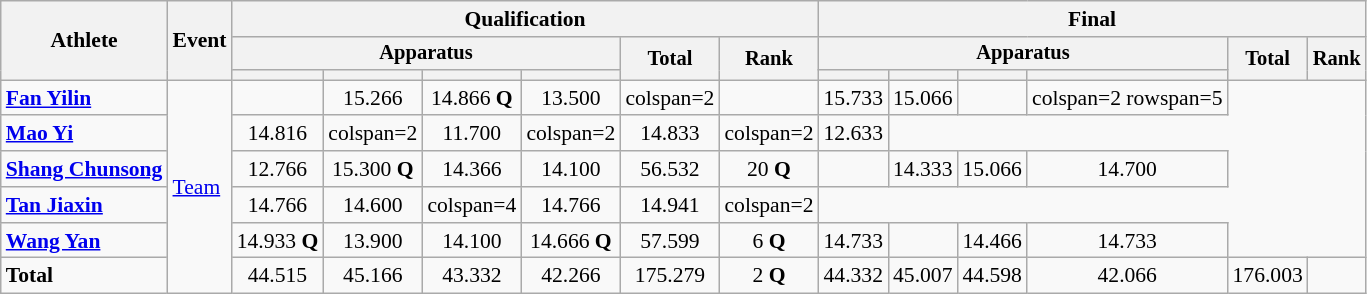<table class="wikitable" style="font-size:90%">
<tr>
<th rowspan=3>Athlete</th>
<th rowspan=3>Event</th>
<th colspan=6>Qualification</th>
<th colspan=6>Final</th>
</tr>
<tr style="font-size:95%">
<th colspan=4>Apparatus</th>
<th rowspan=2>Total</th>
<th rowspan=2>Rank</th>
<th colspan=4>Apparatus</th>
<th rowspan=2>Total</th>
<th rowspan=2>Rank</th>
</tr>
<tr style="font-size:95%">
<th></th>
<th></th>
<th></th>
<th></th>
<th></th>
<th></th>
<th></th>
<th></th>
</tr>
<tr align=center>
<td align=left><strong><a href='#'>Fan Yilin</a></strong></td>
<td align=left rowspan=6><a href='#'>Team</a></td>
<td></td>
<td>15.266</td>
<td>14.866 <strong>Q</strong></td>
<td>13.500</td>
<td>colspan=2 </td>
<td></td>
<td>15.733</td>
<td>15.066</td>
<td></td>
<td>colspan=2 rowspan=5 </td>
</tr>
<tr align=center>
<td align=left><strong><a href='#'>Mao Yi</a></strong></td>
<td>14.816</td>
<td>colspan=2 </td>
<td>11.700</td>
<td>colspan=2 </td>
<td>14.833</td>
<td>colspan=2 </td>
<td>12.633</td>
</tr>
<tr align=center>
<td align=left><strong><a href='#'>Shang Chunsong</a></strong></td>
<td>12.766</td>
<td>15.300 <strong>Q</strong></td>
<td>14.366</td>
<td>14.100</td>
<td>56.532</td>
<td>20 <strong>Q</strong></td>
<td></td>
<td>14.333</td>
<td>15.066</td>
<td>14.700</td>
</tr>
<tr align=center>
<td align=left><strong><a href='#'>Tan Jiaxin</a></strong></td>
<td>14.766</td>
<td>14.600</td>
<td>colspan=4 </td>
<td>14.766</td>
<td>14.941</td>
<td>colspan=2 </td>
</tr>
<tr align=center>
<td align=left><strong><a href='#'>Wang Yan</a></strong></td>
<td>14.933 <strong>Q</strong></td>
<td>13.900</td>
<td>14.100</td>
<td>14.666 <strong>Q</strong></td>
<td>57.599</td>
<td>6  <strong>Q</strong></td>
<td>14.733</td>
<td></td>
<td>14.466</td>
<td>14.733</td>
</tr>
<tr align=center>
<td align=left><strong>Total</strong></td>
<td>44.515</td>
<td>45.166</td>
<td>43.332</td>
<td>42.266</td>
<td>175.279</td>
<td>2 <strong>Q</strong></td>
<td>44.332</td>
<td>45.007</td>
<td>44.598</td>
<td>42.066</td>
<td>176.003</td>
<td></td>
</tr>
</table>
